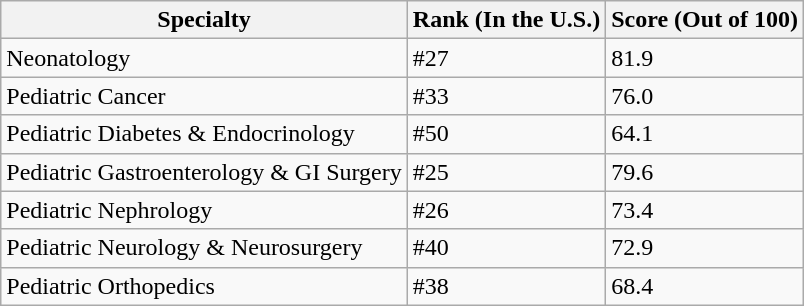<table class="wikitable">
<tr>
<th>Specialty</th>
<th>Rank (In the U.S.)</th>
<th>Score (Out of 100)</th>
</tr>
<tr>
<td>Neonatology</td>
<td>#27</td>
<td>81.9</td>
</tr>
<tr>
<td>Pediatric Cancer</td>
<td>#33</td>
<td>76.0</td>
</tr>
<tr>
<td>Pediatric Diabetes & Endocrinology</td>
<td>#50</td>
<td>64.1</td>
</tr>
<tr>
<td>Pediatric Gastroenterology & GI Surgery</td>
<td>#25</td>
<td>79.6</td>
</tr>
<tr>
<td>Pediatric Nephrology</td>
<td>#26</td>
<td>73.4</td>
</tr>
<tr>
<td>Pediatric Neurology & Neurosurgery</td>
<td>#40</td>
<td>72.9</td>
</tr>
<tr>
<td>Pediatric Orthopedics</td>
<td>#38</td>
<td>68.4</td>
</tr>
</table>
